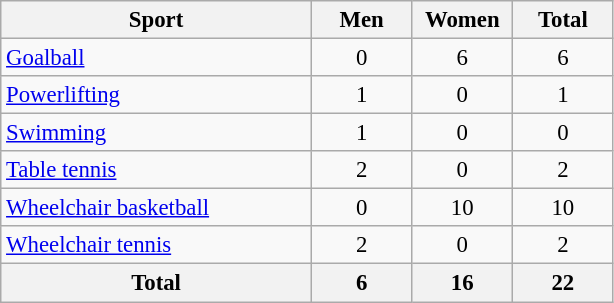<table class="wikitable" style="text-align:center; font-size: 95%">
<tr>
<th width=200>Sport</th>
<th width=60>Men</th>
<th width=60>Women</th>
<th width=60>Total</th>
</tr>
<tr>
<td align=left><a href='#'>Goalball</a></td>
<td>0</td>
<td>6</td>
<td>6</td>
</tr>
<tr>
<td align=left><a href='#'>Powerlifting</a></td>
<td>1</td>
<td>0</td>
<td>1</td>
</tr>
<tr>
<td align=left><a href='#'>Swimming</a></td>
<td>1</td>
<td>0</td>
<td>0</td>
</tr>
<tr>
<td align=left><a href='#'>Table tennis</a></td>
<td>2</td>
<td>0</td>
<td>2</td>
</tr>
<tr>
<td align=left><a href='#'>Wheelchair basketball</a></td>
<td>0</td>
<td>10</td>
<td>10</td>
</tr>
<tr>
<td align=left><a href='#'>Wheelchair tennis</a></td>
<td>2</td>
<td>0</td>
<td>2</td>
</tr>
<tr>
<th>Total</th>
<th>6</th>
<th>16</th>
<th>22</th>
</tr>
</table>
